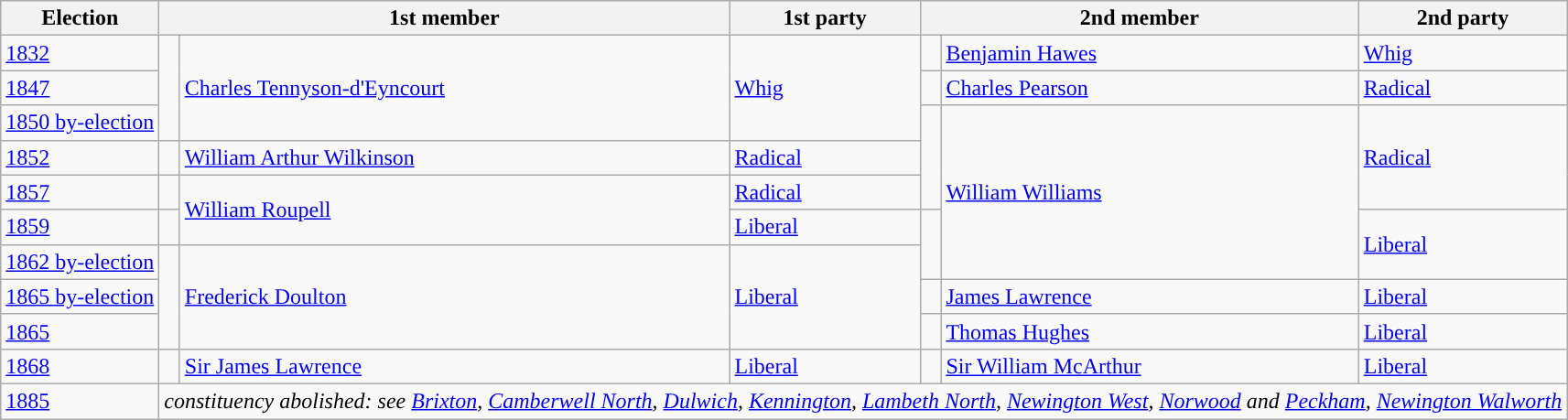<table class="wikitable">
<tr>
<th>Election</th>
<th colspan="2">1st member</th>
<th>1st party</th>
<th colspan="2">2nd member</th>
<th>2nd party</th>
</tr>
<tr>
<td><a href='#'>1832</a></td>
<td rowspan="3" style="color:inherit;background-color: "></td>
<td rowspan="3"><a href='#'>Charles Tennyson-d'Eyncourt</a></td>
<td rowspan="3"><a href='#'>Whig</a></td>
<td style="color:inherit;background-color: "></td>
<td><a href='#'>Benjamin Hawes</a></td>
<td><a href='#'>Whig</a></td>
</tr>
<tr>
<td><a href='#'>1847</a></td>
<td style="color:inherit;background-color: "></td>
<td><a href='#'>Charles Pearson</a></td>
<td><a href='#'>Radical</a></td>
</tr>
<tr>
<td><a href='#'>1850 by-election</a></td>
<td rowspan="3" style="color:inherit;background-color: "></td>
<td rowspan="5"><a href='#'>William Williams</a></td>
<td rowspan="3"><a href='#'>Radical</a></td>
</tr>
<tr>
<td><a href='#'>1852</a></td>
<td style="color:inherit;background-color: "></td>
<td><a href='#'>William Arthur Wilkinson</a></td>
<td><a href='#'>Radical</a></td>
</tr>
<tr>
<td><a href='#'>1857</a></td>
<td style="color:inherit;background-color: "></td>
<td rowspan="2"><a href='#'>William Roupell</a></td>
<td><a href='#'>Radical</a></td>
</tr>
<tr>
<td><a href='#'>1859</a></td>
<td style="color:inherit;background-color: "></td>
<td><a href='#'>Liberal</a></td>
<td rowspan="2" style="color:inherit;background-color: "></td>
<td rowspan="2"><a href='#'>Liberal</a></td>
</tr>
<tr>
<td><a href='#'>1862 by-election</a></td>
<td rowspan="3" style="color:inherit;background-color: "></td>
<td rowspan="3"><a href='#'>Frederick Doulton</a></td>
<td rowspan="3"><a href='#'>Liberal</a></td>
</tr>
<tr>
<td><a href='#'>1865 by-election</a></td>
<td style="color:inherit;background-color: "></td>
<td><a href='#'>James Lawrence</a></td>
<td><a href='#'>Liberal</a></td>
</tr>
<tr>
<td><a href='#'>1865</a></td>
<td style="color:inherit;background-color: "></td>
<td><a href='#'>Thomas Hughes</a></td>
<td><a href='#'>Liberal</a></td>
</tr>
<tr>
<td><a href='#'>1868</a></td>
<td style="color:inherit;background-color: "></td>
<td><a href='#'>Sir James Lawrence</a></td>
<td><a href='#'>Liberal</a></td>
<td style="color:inherit;background-color: "></td>
<td><a href='#'>Sir William McArthur</a></td>
<td><a href='#'>Liberal</a></td>
</tr>
<tr>
<td><a href='#'>1885</a></td>
<td colspan="6"><em>constituency abolished: see <a href='#'>Brixton</a>, <a href='#'>Camberwell North</a>, <a href='#'>Dulwich</a>, <a href='#'>Kennington</a>, <a href='#'>Lambeth North</a>, <a href='#'>Newington West</a>, <a href='#'>Norwood</a> and <a href='#'>Peckham</a>, <a href='#'>Newington Walworth</a> </em></td>
</tr>
</table>
